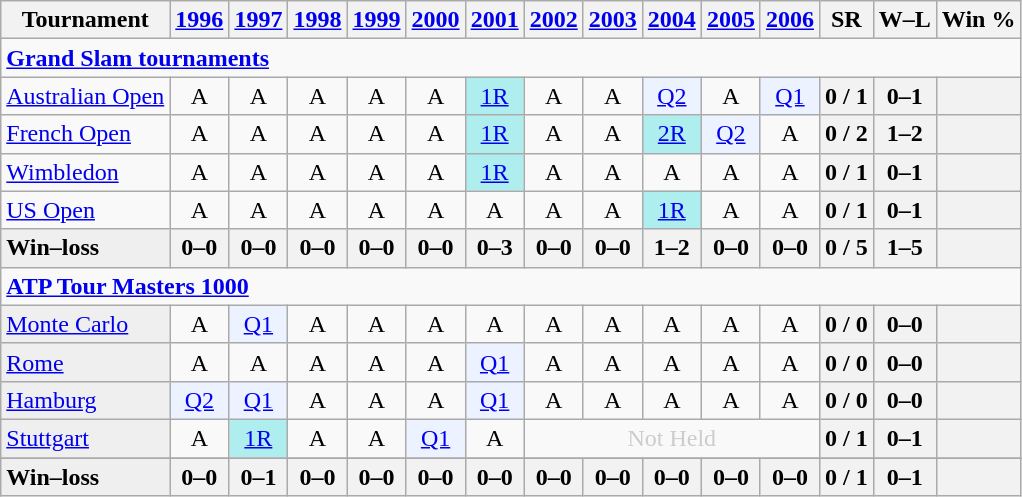<table class=wikitable style=text-align:center>
<tr>
<th>Tournament</th>
<th><a href='#'>1996</a></th>
<th><a href='#'>1997</a></th>
<th><a href='#'>1998</a></th>
<th><a href='#'>1999</a></th>
<th><a href='#'>2000</a></th>
<th><a href='#'>2001</a></th>
<th><a href='#'>2002</a></th>
<th><a href='#'>2003</a></th>
<th><a href='#'>2004</a></th>
<th><a href='#'>2005</a></th>
<th><a href='#'>2006</a></th>
<th>SR</th>
<th>W–L</th>
<th>Win %</th>
</tr>
<tr>
<td colspan=25 style=text-align:left><a href='#'><strong>Grand Slam tournaments</strong></a></td>
</tr>
<tr>
<td align=left><a href='#'>Australian Open</a></td>
<td>A</td>
<td>A</td>
<td>A</td>
<td>A</td>
<td>A</td>
<td bgcolor=afeeee><a href='#'>1R</a></td>
<td>A</td>
<td>A</td>
<td bgcolor=ecf2ff><a href='#'>Q2</a></td>
<td>A</td>
<td bgcolor=ecf2ff><a href='#'>Q1</a></td>
<th>0 / 1</th>
<th>0–1</th>
<th></th>
</tr>
<tr>
<td align=left><a href='#'>French Open</a></td>
<td>A</td>
<td>A</td>
<td>A</td>
<td>A</td>
<td>A</td>
<td bgcolor=afeeee><a href='#'>1R</a></td>
<td>A</td>
<td>A</td>
<td bgcolor=afeeee><a href='#'>2R</a></td>
<td bgcolor=ecf2ff><a href='#'>Q2</a></td>
<td>A</td>
<th>0 / 2</th>
<th>1–2</th>
<th></th>
</tr>
<tr>
<td align=left><a href='#'>Wimbledon</a></td>
<td>A</td>
<td>A</td>
<td>A</td>
<td>A</td>
<td>A</td>
<td bgcolor=afeeee><a href='#'>1R</a></td>
<td>A</td>
<td>A</td>
<td>A</td>
<td>A</td>
<td>A</td>
<th>0 / 1</th>
<th>0–1</th>
<th></th>
</tr>
<tr>
<td align=left><a href='#'>US Open</a></td>
<td>A</td>
<td>A</td>
<td>A</td>
<td>A</td>
<td>A</td>
<td>A</td>
<td>A</td>
<td>A</td>
<td bgcolor=afeeee><a href='#'>1R</a></td>
<td>A</td>
<td>A</td>
<th>0 / 1</th>
<th>0–1</th>
<th></th>
</tr>
<tr style=font-weight:bold;background:#efefef>
<td style=text-align:left>Win–loss</td>
<th>0–0</th>
<th>0–0</th>
<th>0–0</th>
<th>0–0</th>
<th>0–0</th>
<th>0–3</th>
<th>0–0</th>
<th>0–0</th>
<th>1–2</th>
<th>0–0</th>
<th>0–0</th>
<th>0 / 5</th>
<th>1–5</th>
<th></th>
</tr>
<tr>
<td colspan=25 style=text-align:left><strong><a href='#'>ATP Tour Masters 1000</a></strong></td>
</tr>
<tr>
<td bgcolor=efefef align=left><a href='#'>Monte Carlo</a></td>
<td>A</td>
<td bgcolor=ecf2ff><a href='#'>Q1</a></td>
<td>A</td>
<td>A</td>
<td>A</td>
<td>A</td>
<td>A</td>
<td>A</td>
<td>A</td>
<td>A</td>
<td>A</td>
<th>0 / 0</th>
<th>0–0</th>
<th></th>
</tr>
<tr>
<td bgcolor=efefef align=left><a href='#'>Rome</a></td>
<td>A</td>
<td>A</td>
<td>A</td>
<td>A</td>
<td>A</td>
<td bgcolor=ecf2ff><a href='#'>Q1</a></td>
<td>A</td>
<td>A</td>
<td>A</td>
<td>A</td>
<td>A</td>
<th>0 / 0</th>
<th>0–0</th>
<th></th>
</tr>
<tr>
<td bgcolor=efefef align=left><a href='#'>Hamburg</a></td>
<td bgcolor=ecf2ff><a href='#'>Q2</a></td>
<td bgcolor=ecf2ff><a href='#'>Q1</a></td>
<td>A</td>
<td>A</td>
<td>A</td>
<td bgcolor=ecf2ff><a href='#'>Q1</a></td>
<td>A</td>
<td>A</td>
<td>A</td>
<td>A</td>
<td>A</td>
<th>0 / 0</th>
<th>0–0</th>
<th></th>
</tr>
<tr>
<td bgcolor=efefef align=left><a href='#'>Stuttgart</a></td>
<td>A</td>
<td bgcolor=afeeee><a href='#'>1R</a></td>
<td>A</td>
<td>A</td>
<td bgcolor=ecf2ff><a href='#'>Q1</a></td>
<td>A</td>
<td align="center" colspan="5" style="color:#cccccc;">Not Held</td>
<th>0 / 1</th>
<th>0–1</th>
<th></th>
</tr>
<tr>
</tr>
<tr style=font-weight:bold;background:#efefef>
<td style=text-align:left>Win–loss</td>
<th>0–0</th>
<th>0–1</th>
<th>0–0</th>
<th>0–0</th>
<th>0–0</th>
<th>0–0</th>
<th>0–0</th>
<th>0–0</th>
<th>0–0</th>
<th>0–0</th>
<th>0–0</th>
<th>0 / 1</th>
<th>0–1</th>
<th></th>
</tr>
</table>
